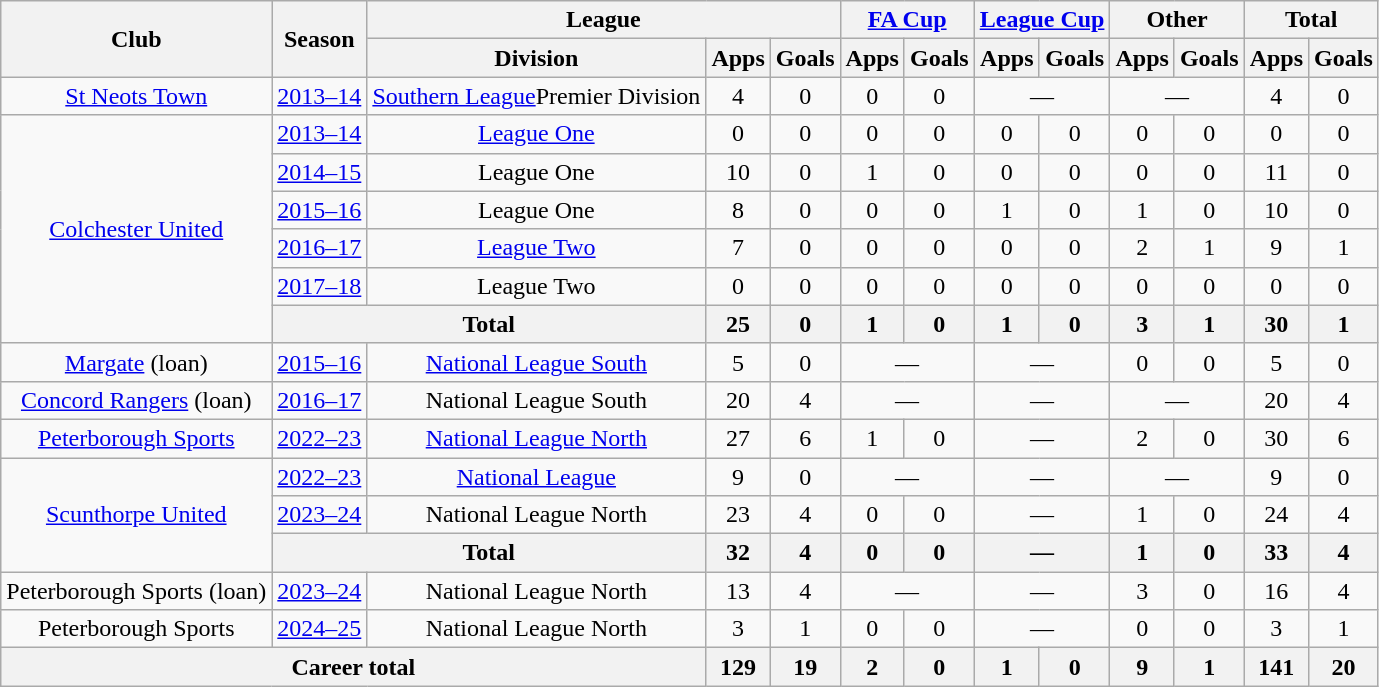<table class=wikitable style="text-align: center;">
<tr>
<th rowspan=2>Club</th>
<th rowspan=2>Season</th>
<th colspan=3>League</th>
<th colspan=2><a href='#'>FA Cup</a></th>
<th colspan=2><a href='#'>League Cup</a></th>
<th colspan=2>Other</th>
<th colspan=2>Total</th>
</tr>
<tr>
<th>Division</th>
<th>Apps</th>
<th>Goals</th>
<th>Apps</th>
<th>Goals</th>
<th>Apps</th>
<th>Goals</th>
<th>Apps</th>
<th>Goals</th>
<th>Apps</th>
<th>Goals</th>
</tr>
<tr>
<td><a href='#'>St Neots Town</a></td>
<td><a href='#'>2013–14</a></td>
<td><a href='#'>Southern League</a>Premier Division</td>
<td>4</td>
<td>0</td>
<td>0</td>
<td>0</td>
<td colspan="2">—</td>
<td colspan="2">—</td>
<td>4</td>
<td>0</td>
</tr>
<tr>
<td rowspan="6"><a href='#'>Colchester United</a></td>
<td><a href='#'>2013–14</a></td>
<td><a href='#'>League One</a></td>
<td>0</td>
<td>0</td>
<td>0</td>
<td>0</td>
<td>0</td>
<td>0</td>
<td>0</td>
<td>0</td>
<td>0</td>
<td>0</td>
</tr>
<tr>
<td><a href='#'>2014–15</a></td>
<td>League One</td>
<td>10</td>
<td>0</td>
<td>1</td>
<td>0</td>
<td>0</td>
<td>0</td>
<td>0</td>
<td>0</td>
<td>11</td>
<td>0</td>
</tr>
<tr>
<td><a href='#'>2015–16</a></td>
<td>League One</td>
<td>8</td>
<td>0</td>
<td>0</td>
<td>0</td>
<td>1</td>
<td>0</td>
<td>1</td>
<td>0</td>
<td>10</td>
<td>0</td>
</tr>
<tr>
<td><a href='#'>2016–17</a></td>
<td><a href='#'>League Two</a></td>
<td>7</td>
<td>0</td>
<td>0</td>
<td>0</td>
<td>0</td>
<td>0</td>
<td>2</td>
<td>1</td>
<td>9</td>
<td>1</td>
</tr>
<tr>
<td><a href='#'>2017–18</a></td>
<td>League Two</td>
<td>0</td>
<td>0</td>
<td>0</td>
<td>0</td>
<td>0</td>
<td>0</td>
<td>0</td>
<td>0</td>
<td>0</td>
<td>0</td>
</tr>
<tr>
<th colspan="2">Total</th>
<th>25</th>
<th>0</th>
<th>1</th>
<th>0</th>
<th>1</th>
<th>0</th>
<th>3</th>
<th>1</th>
<th>30</th>
<th>1</th>
</tr>
<tr>
<td><a href='#'>Margate</a> (loan)</td>
<td><a href='#'>2015–16</a></td>
<td><a href='#'>National League South</a></td>
<td>5</td>
<td>0</td>
<td colspan="2">—</td>
<td colspan="2">—</td>
<td>0</td>
<td>0</td>
<td>5</td>
<td>0</td>
</tr>
<tr>
<td><a href='#'>Concord Rangers</a> (loan)</td>
<td><a href='#'>2016–17</a></td>
<td>National League South</td>
<td>20</td>
<td>4</td>
<td colspan="2">—</td>
<td colspan="2">—</td>
<td colspan="2">—</td>
<td>20</td>
<td>4</td>
</tr>
<tr>
<td><a href='#'>Peterborough Sports</a></td>
<td><a href='#'>2022–23</a></td>
<td><a href='#'>National League North</a></td>
<td>27</td>
<td>6</td>
<td>1</td>
<td>0</td>
<td colspan="2">—</td>
<td>2</td>
<td>0</td>
<td>30</td>
<td>6</td>
</tr>
<tr>
<td rowspan="3"><a href='#'>Scunthorpe United</a></td>
<td><a href='#'>2022–23</a></td>
<td><a href='#'>National League</a></td>
<td>9</td>
<td>0</td>
<td colspan="2">—</td>
<td colspan="2">—</td>
<td colspan="2">—</td>
<td>9</td>
<td>0</td>
</tr>
<tr>
<td><a href='#'>2023–24</a></td>
<td>National League North</td>
<td>23</td>
<td>4</td>
<td>0</td>
<td>0</td>
<td colspan="2">—</td>
<td>1</td>
<td>0</td>
<td>24</td>
<td>4</td>
</tr>
<tr>
<th colspan="2">Total</th>
<th>32</th>
<th>4</th>
<th>0</th>
<th>0</th>
<th colspan="2">—</th>
<th>1</th>
<th>0</th>
<th>33</th>
<th>4</th>
</tr>
<tr>
<td>Peterborough Sports (loan)</td>
<td><a href='#'>2023–24</a></td>
<td>National League North</td>
<td>13</td>
<td>4</td>
<td colspan="2">—</td>
<td colspan="2">—</td>
<td>3</td>
<td>0</td>
<td>16</td>
<td>4</td>
</tr>
<tr>
<td>Peterborough Sports</td>
<td><a href='#'>2024–25</a></td>
<td>National League North</td>
<td>3</td>
<td>1</td>
<td>0</td>
<td>0</td>
<td colspan="2">—</td>
<td>0</td>
<td>0</td>
<td>3</td>
<td>1</td>
</tr>
<tr>
<th colspan="3">Career total</th>
<th>129</th>
<th>19</th>
<th>2</th>
<th>0</th>
<th>1</th>
<th>0</th>
<th>9</th>
<th>1</th>
<th>141</th>
<th>20</th>
</tr>
</table>
